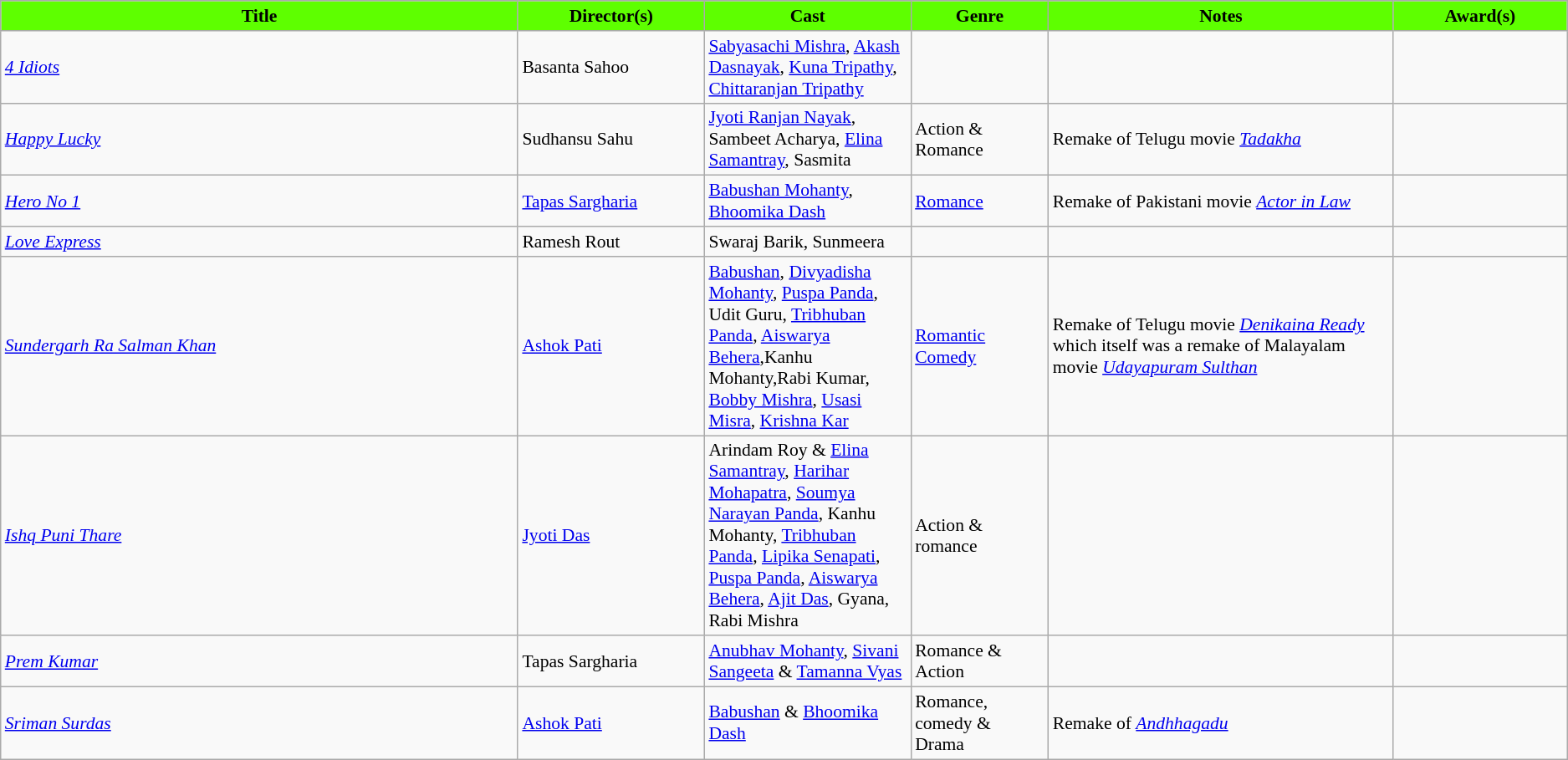<table class="wikitable sortable" style="font-size:90%">
<tr style="text-align:center;">
<th style="background: #5EFF00;" scope="col" width=15%>Title</th>
<th style="background: #5EFF00;" scope="col" width=5%>Director(s)</th>
<th style="background: #5EFF00;" scope="col" width=5%>Cast</th>
<th style="background: #5EFF00;" scope="col" width=3%>Genre</th>
<th style="background: #5EFF00;" scope="col" width=10%>Notes</th>
<th style="background: #5EFF00;" scope="col" width=5%>Award(s)</th>
</tr>
<tr>
<td><em><a href='#'>4 Idiots</a></em></td>
<td>Basanta Sahoo</td>
<td><a href='#'>Sabyasachi Mishra</a>, <a href='#'>Akash Dasnayak</a>, <a href='#'>Kuna Tripathy</a>, <a href='#'>Chittaranjan Tripathy</a></td>
<td></td>
<td></td>
<td></td>
</tr>
<tr>
<td><em><a href='#'>Happy Lucky</a></em></td>
<td>Sudhansu Sahu</td>
<td><a href='#'>Jyoti Ranjan Nayak</a>, Sambeet Acharya, <a href='#'>Elina Samantray</a>, Sasmita</td>
<td>Action & Romance</td>
<td>Remake of Telugu movie <em><a href='#'>Tadakha</a></em></td>
<td></td>
</tr>
<tr>
<td><em><a href='#'>Hero No 1</a></em></td>
<td><a href='#'>Tapas Sargharia</a></td>
<td><a href='#'>Babushan Mohanty</a>, <a href='#'>Bhoomika Dash</a></td>
<td><a href='#'>Romance</a></td>
<td>Remake of Pakistani movie <em><a href='#'>Actor in Law</a></em></td>
<td></td>
</tr>
<tr>
<td><em><a href='#'>Love Express</a></em></td>
<td>Ramesh Rout</td>
<td>Swaraj Barik, Sunmeera</td>
<td></td>
<td></td>
<td></td>
</tr>
<tr>
<td><em><a href='#'>Sundergarh Ra Salman Khan</a></em></td>
<td><a href='#'>Ashok Pati</a></td>
<td><a href='#'>Babushan</a>, <a href='#'>Divyadisha Mohanty</a>, <a href='#'>Puspa Panda</a>, Udit Guru, <a href='#'>Tribhuban Panda</a>, <a href='#'>Aiswarya Behera</a>,Kanhu Mohanty,Rabi Kumar, <a href='#'>Bobby Mishra</a>, <a href='#'>Usasi Misra</a>, <a href='#'>Krishna Kar</a></td>
<td><a href='#'>Romantic Comedy</a></td>
<td>Remake of Telugu movie <em><a href='#'>Denikaina Ready</a></em> which itself was a remake of Malayalam movie <em><a href='#'>Udayapuram Sulthan</a></em></td>
<td style="text-align: center;"><br></td>
</tr>
<tr>
<td><em><a href='#'>Ishq Puni Thare</a></em></td>
<td><a href='#'>Jyoti Das</a></td>
<td>Arindam Roy & <a href='#'>Elina Samantray</a>, <a href='#'>Harihar Mohapatra</a>, <a href='#'>Soumya Narayan Panda</a>, Kanhu Mohanty, <a href='#'>Tribhuban Panda</a>, <a href='#'>Lipika Senapati</a>, <a href='#'>Puspa Panda</a>, <a href='#'>Aiswarya Behera</a>, <a href='#'>Ajit Das</a>, Gyana, Rabi Mishra</td>
<td>Action & romance</td>
<td></td>
<td></td>
</tr>
<tr>
<td><em><a href='#'>Prem Kumar</a></em></td>
<td>Tapas Sargharia</td>
<td><a href='#'>Anubhav Mohanty</a>, <a href='#'>Sivani Sangeeta</a> & <a href='#'>Tamanna Vyas</a></td>
<td>Romance & Action</td>
<td></td>
<td></td>
</tr>
<tr>
<td><em><a href='#'>Sriman Surdas</a></em></td>
<td><a href='#'>Ashok Pati</a></td>
<td><a href='#'>Babushan</a> & <a href='#'>Bhoomika Dash</a></td>
<td>Romance, comedy & Drama</td>
<td>Remake of <em><a href='#'>Andhhagadu</a></em></td>
<td style="text-align: center;"><br></td>
</tr>
</table>
